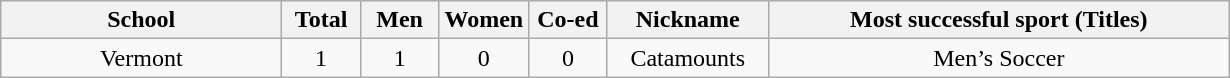<table class="wikitable sortable" style="text-align:center">
<tr>
<th width=180>School</th>
<th width=45>Total</th>
<th width=45>Men</th>
<th width=45>Women</th>
<th width=45>Co-ed</th>
<th width=100>Nickname</th>
<th width=300>Most successful sport (Titles)</th>
</tr>
<tr>
<td>Vermont</td>
<td>1</td>
<td>1</td>
<td>0</td>
<td>0</td>
<td>Catamounts</td>
<td>Men’s Soccer</td>
</tr>
</table>
